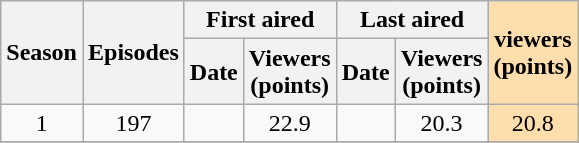<table class="wikitable" style="text-align: center">
<tr>
<th scope="col" rowspan="2">Season</th>
<th scope="col" rowspan="2" colspan="1">Episodes</th>
<th scope="col" colspan="2">First aired</th>
<th scope="col" colspan="2">Last aired</th>
<th style="background:#ffdead;" rowspan="2"> viewers <br> (points)</th>
</tr>
<tr>
<th scope="col">Date</th>
<th scope="col">Viewers<br>(points)</th>
<th scope="col">Date</th>
<th scope="col">Viewers<br>(points)</th>
</tr>
<tr>
<td>1</td>
<td>197</td>
<td></td>
<td>22.9</td>
<td></td>
<td>20.3</td>
<td style="background:#ffdead;">20.8</td>
</tr>
<tr>
</tr>
</table>
